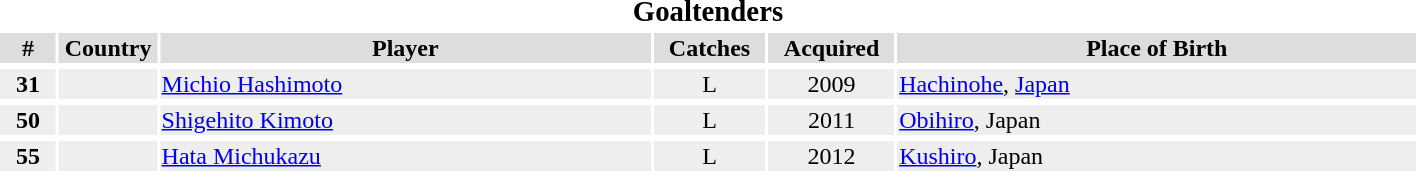<table width=75%>
<tr>
<th colspan=6><big>Goaltenders</big></th>
</tr>
<tr bgcolor="#dddddd">
<th width=4%>#</th>
<th width=7%>Country</th>
<th !width=15%>Player</th>
<th width=8%>Catches</th>
<th width=9%>Acquired</th>
<th width=37%>Place of Birth</th>
</tr>
<tr>
</tr>
<tr bgcolor="#eeeeee">
<td align=center><strong>31</strong></td>
<td align=center></td>
<td><a href='#'>Michio Hashimoto</a></td>
<td align=center>L</td>
<td align=center>2009</td>
<td><a href='#'>Hachinohe</a>, <a href='#'>Japan</a></td>
</tr>
<tr>
</tr>
<tr bgcolor="#eeeeee">
<td align=center><strong>50</strong></td>
<td align=center></td>
<td><a href='#'>Shigehito Kimoto</a></td>
<td align=center>L</td>
<td align=center>2011</td>
<td><a href='#'>Obihiro</a>, Japan</td>
</tr>
<tr>
</tr>
<tr bgcolor="#eeeeee">
<td align=center><strong>55</strong></td>
<td align=center></td>
<td><a href='#'>Hata Michukazu</a></td>
<td align=center>L</td>
<td align=center>2012</td>
<td><a href='#'>Kushiro</a>, Japan</td>
</tr>
<tr>
</tr>
</table>
